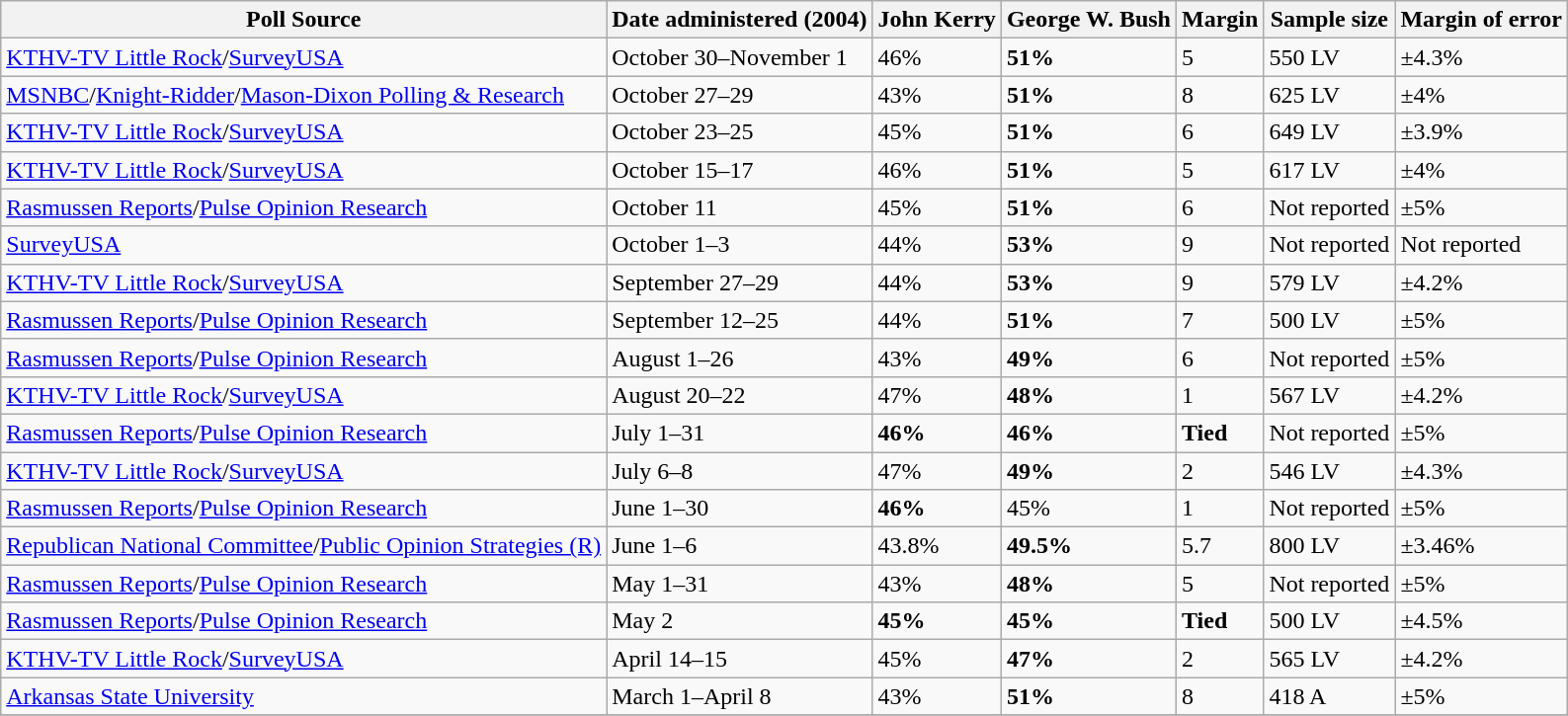<table class="wikitable">
<tr valign=bottom>
<th>Poll Source</th>
<th>Date administered (2004)</th>
<th>John Kerry</th>
<th>George W. Bush</th>
<th>Margin</th>
<th>Sample size</th>
<th>Margin of error</th>
</tr>
<tr>
<td><a href='#'>KTHV-TV Little Rock</a>/<a href='#'>SurveyUSA</a></td>
<td>October 30–November 1</td>
<td>46%</td>
<td><strong>51%</strong></td>
<td>5</td>
<td>550 LV</td>
<td>±4.3%</td>
</tr>
<tr>
<td><a href='#'>MSNBC</a>/<a href='#'>Knight-Ridder</a>/<a href='#'>Mason-Dixon Polling & Research</a></td>
<td>October 27–29</td>
<td>43%</td>
<td><strong>51%</strong></td>
<td>8</td>
<td>625 LV</td>
<td>±4%</td>
</tr>
<tr>
<td><a href='#'>KTHV-TV Little Rock</a>/<a href='#'>SurveyUSA</a></td>
<td>October 23–25</td>
<td>45%</td>
<td><strong>51%</strong></td>
<td>6</td>
<td>649 LV</td>
<td>±3.9%</td>
</tr>
<tr>
<td><a href='#'>KTHV-TV Little Rock</a>/<a href='#'>SurveyUSA</a></td>
<td>October 15–17</td>
<td>46%</td>
<td><strong>51%</strong></td>
<td>5</td>
<td>617 LV</td>
<td>±4%</td>
</tr>
<tr>
<td><a href='#'>Rasmussen Reports</a>/<a href='#'>Pulse Opinion Research</a></td>
<td>October 11</td>
<td>45%</td>
<td><strong>51%</strong></td>
<td>6</td>
<td>Not reported</td>
<td>±5%</td>
</tr>
<tr>
<td><a href='#'>SurveyUSA</a></td>
<td>October 1–3</td>
<td>44%</td>
<td><strong>53%</strong></td>
<td>9</td>
<td>Not reported</td>
<td>Not reported</td>
</tr>
<tr>
<td><a href='#'>KTHV-TV Little Rock</a>/<a href='#'>SurveyUSA</a></td>
<td>September 27–29</td>
<td>44%</td>
<td><strong>53%</strong></td>
<td>9</td>
<td>579 LV</td>
<td>±4.2%</td>
</tr>
<tr>
<td><a href='#'>Rasmussen Reports</a>/<a href='#'>Pulse Opinion Research</a></td>
<td>September 12–25</td>
<td>44%</td>
<td><strong>51%</strong></td>
<td>7</td>
<td>500 LV</td>
<td>±5%</td>
</tr>
<tr>
<td><a href='#'>Rasmussen Reports</a>/<a href='#'>Pulse Opinion Research</a></td>
<td>August 1–26</td>
<td>43%</td>
<td><strong>49%</strong></td>
<td>6</td>
<td>Not reported</td>
<td>±5%</td>
</tr>
<tr>
<td><a href='#'>KTHV-TV Little Rock</a>/<a href='#'>SurveyUSA</a></td>
<td>August 20–22</td>
<td>47%</td>
<td><strong>48%</strong></td>
<td>1</td>
<td>567 LV</td>
<td>±4.2%</td>
</tr>
<tr>
<td><a href='#'>Rasmussen Reports</a>/<a href='#'>Pulse Opinion Research</a></td>
<td>July 1–31</td>
<td><strong>46%</strong></td>
<td><strong>46%</strong></td>
<td><strong>Tied</strong></td>
<td>Not reported</td>
<td>±5%</td>
</tr>
<tr>
<td><a href='#'>KTHV-TV Little Rock</a>/<a href='#'>SurveyUSA</a></td>
<td>July 6–8</td>
<td>47%</td>
<td><strong>49%</strong></td>
<td>2</td>
<td>546 LV</td>
<td>±4.3%</td>
</tr>
<tr>
<td><a href='#'>Rasmussen Reports</a>/<a href='#'>Pulse Opinion Research</a></td>
<td>June 1–30</td>
<td><strong>46%</strong></td>
<td>45%</td>
<td>1</td>
<td>Not reported</td>
<td>±5%</td>
</tr>
<tr>
<td><a href='#'>Republican National Committee</a>/<a href='#'>Public Opinion Strategies (R)</a></td>
<td>June 1–6</td>
<td>43.8%</td>
<td><strong>49.5%</strong></td>
<td>5.7</td>
<td>800 LV</td>
<td>±3.46%</td>
</tr>
<tr>
<td><a href='#'>Rasmussen Reports</a>/<a href='#'>Pulse Opinion Research</a></td>
<td>May 1–31</td>
<td>43%</td>
<td><strong>48%</strong></td>
<td>5</td>
<td>Not reported</td>
<td>±5%</td>
</tr>
<tr>
<td><a href='#'>Rasmussen Reports</a>/<a href='#'>Pulse Opinion Research</a></td>
<td>May 2</td>
<td><strong>45%</strong></td>
<td><strong>45%</strong></td>
<td><strong>Tied</strong></td>
<td>500 LV</td>
<td>±4.5%</td>
</tr>
<tr>
<td><a href='#'>KTHV-TV Little Rock</a>/<a href='#'>SurveyUSA</a></td>
<td>April 14–15</td>
<td>45%</td>
<td><strong>47%</strong></td>
<td>2</td>
<td>565 LV</td>
<td>±4.2%</td>
</tr>
<tr>
<td><a href='#'>Arkansas State University</a></td>
<td>March 1–April 8</td>
<td>43%</td>
<td><strong>51%</strong></td>
<td>8</td>
<td>418 A</td>
<td>±5%</td>
</tr>
<tr>
</tr>
</table>
